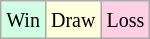<table class="wikitable">
<tr>
<td style="background:#d0ffe3;"><small>Win</small></td>
<td style="background:#ffd;"><small>Draw</small></td>
<td style="background:#ffd0e3;"><small>Loss</small></td>
</tr>
</table>
